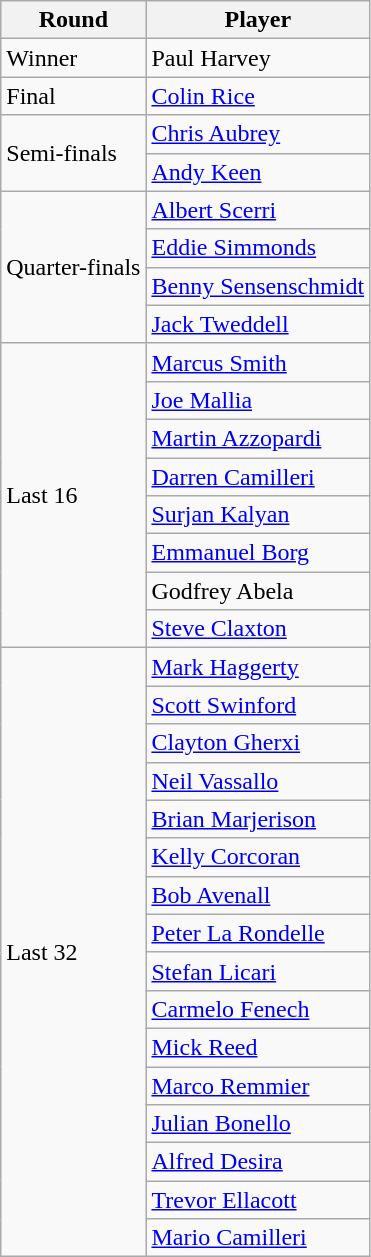<table class="wikitable">
<tr>
<th>Round</th>
<th>Player</th>
</tr>
<tr>
<td rowspan="1">Winner</td>
<td> Paul Harvey</td>
</tr>
<tr>
<td rowspan="1">Final</td>
<td> <a href='#'>Colin Rice</a></td>
</tr>
<tr>
<td rowspan="2">Semi-finals</td>
<td> <a href='#'>Chris Aubrey</a></td>
</tr>
<tr>
<td> <a href='#'>Andy Keen</a></td>
</tr>
<tr>
<td rowspan="4">Quarter-finals</td>
<td> <a href='#'>Albert Scerri</a></td>
</tr>
<tr>
<td> <a href='#'>Eddie Simmonds</a></td>
</tr>
<tr>
<td> <a href='#'>Benny Sensenschmidt</a></td>
</tr>
<tr>
<td> <a href='#'>Jack Tweddell</a></td>
</tr>
<tr>
<td rowspan="8">Last 16</td>
<td> <a href='#'>Marcus Smith</a></td>
</tr>
<tr>
<td> <a href='#'>Joe Mallia</a></td>
</tr>
<tr>
<td> <a href='#'>Martin Azzopardi</a></td>
</tr>
<tr>
<td> <a href='#'>Darren Camilleri</a></td>
</tr>
<tr>
<td> <a href='#'>Surjan Kalyan</a></td>
</tr>
<tr>
<td> <a href='#'>Emmanuel Borg</a></td>
</tr>
<tr>
<td> Godfrey Abela</td>
</tr>
<tr>
<td> <a href='#'>Steve Claxton</a></td>
</tr>
<tr>
<td rowspan="16">Last 32</td>
<td> <a href='#'>Mark Haggerty</a></td>
</tr>
<tr>
<td> <a href='#'>Scott Swinford</a></td>
</tr>
<tr>
<td> <a href='#'>Clayton Gherxi</a></td>
</tr>
<tr>
<td> <a href='#'>Neil Vassallo</a></td>
</tr>
<tr>
<td> <a href='#'>Brian Marjerison</a></td>
</tr>
<tr>
<td> <a href='#'>Kelly Corcoran</a></td>
</tr>
<tr>
<td> <a href='#'>Bob Avenall</a></td>
</tr>
<tr>
<td> <a href='#'>Peter La Rondelle</a></td>
</tr>
<tr>
<td> <a href='#'>Stefan Licari</a></td>
</tr>
<tr>
<td> <a href='#'>Carmelo Fenech</a></td>
</tr>
<tr>
<td> <a href='#'>Mick Reed</a></td>
</tr>
<tr>
<td> <a href='#'>Marco Remmier</a></td>
</tr>
<tr>
<td> <a href='#'>Julian Bonello</a></td>
</tr>
<tr>
<td> <a href='#'>Alfred Desira</a></td>
</tr>
<tr>
<td> <a href='#'>Trevor Ellacott</a></td>
</tr>
<tr>
<td> <a href='#'>Mario Camilleri</a></td>
</tr>
</table>
